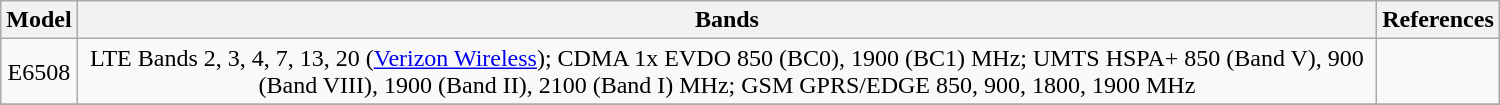<table class="wikitable" style="width:1000px">
<tr>
<th width="10">Model</th>
<th>Bands</th>
<th>References</th>
</tr>
<tr>
<td align="center">E6508</td>
<td align="center">LTE Bands 2, 3, 4, 7, 13, 20 (<a href='#'>Verizon Wireless</a>); CDMA 1x EVDO 850 (BC0), 1900 (BC1) MHz; UMTS HSPA+ 850 (Band V), 900 (Band VIII), 1900 (Band II), 2100 (Band I) MHz; GSM GPRS/EDGE 850, 900, 1800, 1900 MHz</td>
<td align="center"></td>
</tr>
<tr>
</tr>
</table>
